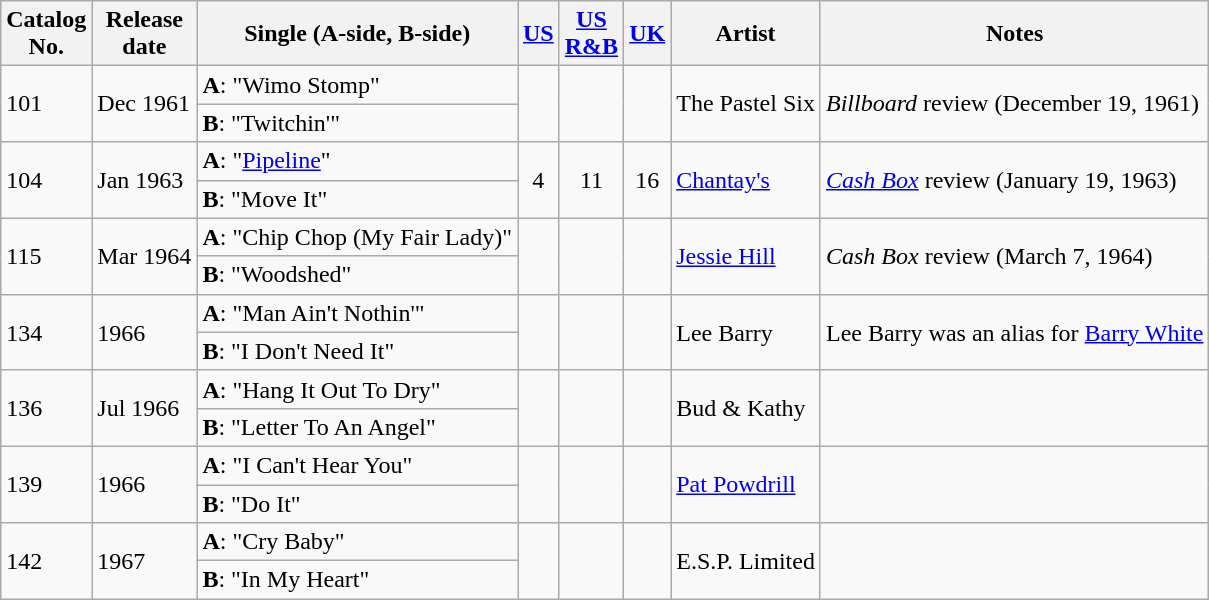<table class="wikitable">
<tr>
<th>Catalog<br>No.</th>
<th>Release<br>date</th>
<th><strong>Single (A-side, B-side)</strong></th>
<th><a href='#'>US</a></th>
<th><a href='#'>US</a><br><a href='#'>R&B</a></th>
<th><a href='#'>UK</a></th>
<th>Artist</th>
<th>Notes</th>
</tr>
<tr>
<td rowspan="2">101</td>
<td rowspan="2">Dec 1961</td>
<td><strong>A</strong>: "Wimo Stomp"</td>
<td rowspan="2"></td>
<td rowspan="2"></td>
<td rowspan="2"></td>
<td rowspan="2">The Pastel Six</td>
<td rowspan="2"><em>Billboard</em> review (December 19, 1961)</td>
</tr>
<tr>
<td><strong>B</strong>: "Twitchin'"</td>
</tr>
<tr>
<td rowspan="2">104</td>
<td rowspan="2">Jan 1963</td>
<td><strong>A</strong>: "<a href='#'>Pipeline</a>"</td>
<td rowspan="2" align="center">4</td>
<td rowspan="2" align="center">11</td>
<td rowspan="2" align="center">16</td>
<td rowspan="2"><a href='#'>Chantay's</a></td>
<td rowspan="2"><em><a href='#'>Cash Box</a></em> review (January 19, 1963)</td>
</tr>
<tr>
<td><strong>B</strong>: "Move It"</td>
</tr>
<tr>
<td rowspan="2">115</td>
<td rowspan="2">Mar 1964</td>
<td><strong>A</strong>: "Chip Chop (My Fair Lady)"</td>
<td rowspan="2"></td>
<td rowspan="2"></td>
<td rowspan="2"></td>
<td rowspan="2"><a href='#'>Jessie Hill</a></td>
<td rowspan="2"><em>Cash Box</em> review (March 7, 1964)</td>
</tr>
<tr>
<td><strong>B</strong>: "Woodshed"</td>
</tr>
<tr>
<td rowspan="2">134</td>
<td rowspan="2">1966</td>
<td><strong>A</strong>: "Man Ain't Nothin'"</td>
<td rowspan="2"></td>
<td rowspan="2"></td>
<td rowspan="2"></td>
<td rowspan="2">Lee Barry</td>
<td rowspan="2">Lee Barry was an alias for <a href='#'>Barry White</a></td>
</tr>
<tr>
<td><strong>B</strong>: "I Don't Need It"</td>
</tr>
<tr>
<td rowspan="2">136</td>
<td rowspan="2">Jul 1966</td>
<td><strong>A</strong>: "Hang It Out To Dry"</td>
<td rowspan="2"></td>
<td rowspan="2"></td>
<td rowspan="2"></td>
<td rowspan="2">Bud & Kathy</td>
<td rowspan="2"></td>
</tr>
<tr>
<td><strong>B</strong>: "Letter To An Angel"</td>
</tr>
<tr>
<td rowspan="2">139</td>
<td rowspan="2">1966</td>
<td><strong>A</strong>: "I Can't Hear You"</td>
<td rowspan="2"></td>
<td rowspan="2"></td>
<td rowspan="2"></td>
<td rowspan="2"><a href='#'>Pat Powdrill</a></td>
<td rowspan="2"></td>
</tr>
<tr>
<td><strong>B</strong>: "Do It"</td>
</tr>
<tr>
<td rowspan="2">142</td>
<td rowspan="2">1967</td>
<td><strong>A</strong>: "Cry Baby"</td>
<td rowspan="2"></td>
<td rowspan="2"></td>
<td rowspan="2"></td>
<td rowspan="2">E.S.P. Limited</td>
<td rowspan="2"></td>
</tr>
<tr>
<td><strong>B</strong>: "In My Heart"</td>
</tr>
</table>
